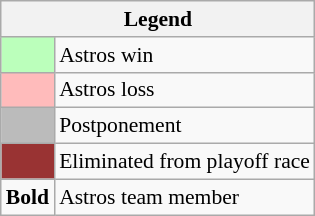<table class="wikitable" style="font-size:90%">
<tr>
<th colspan="2">Legend</th>
</tr>
<tr>
<td style="background:#bfb;"> </td>
<td>Astros win</td>
</tr>
<tr>
<td style="background:#fbb;"> </td>
<td>Astros loss</td>
</tr>
<tr>
<td style="background:#bbb;"> </td>
<td>Postponement</td>
</tr>
<tr>
<td style="background:#933;"> </td>
<td>Eliminated from playoff race</td>
</tr>
<tr>
<td><strong>Bold</strong></td>
<td>Astros team member</td>
</tr>
</table>
